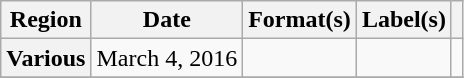<table class="wikitable plainrowheaders">
<tr>
<th>Region</th>
<th>Date</th>
<th>Format(s)</th>
<th>Label(s)</th>
<th></th>
</tr>
<tr>
<th scope="row">Various</th>
<td>March 4, 2016</td>
<td></td>
<td></td>
<td></td>
</tr>
<tr>
</tr>
</table>
